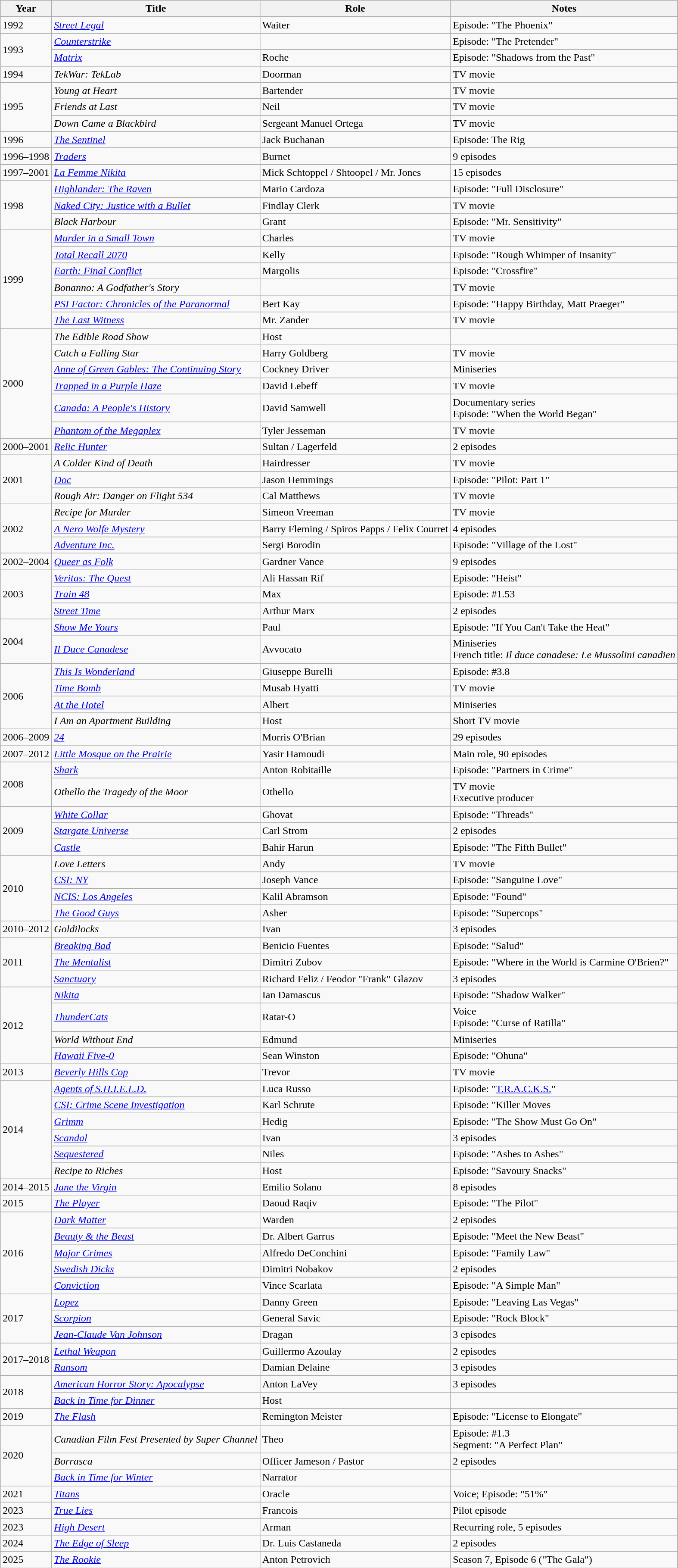<table class="wikitable sortable">
<tr>
<th>Year</th>
<th>Title</th>
<th>Role</th>
<th class="unsortable">Notes</th>
</tr>
<tr>
<td>1992</td>
<td><em><a href='#'>Street Legal</a></em></td>
<td>Waiter</td>
<td>Episode: "The Phoenix"</td>
</tr>
<tr>
<td rowspan=2>1993</td>
<td><em><a href='#'>Counterstrike</a></em></td>
<td></td>
<td>Episode: "The Pretender"</td>
</tr>
<tr>
<td><em><a href='#'>Matrix</a></em></td>
<td>Roche</td>
<td>Episode: "Shadows from the Past"</td>
</tr>
<tr>
<td>1994</td>
<td><em>TekWar: TekLab</em></td>
<td>Doorman</td>
<td>TV movie</td>
</tr>
<tr>
<td rowspan=3>1995</td>
<td><em>Young at Heart</em></td>
<td>Bartender</td>
<td>TV movie</td>
</tr>
<tr>
<td><em>Friends at Last</em></td>
<td>Neil</td>
<td>TV movie</td>
</tr>
<tr>
<td><em>Down Came a Blackbird</em></td>
<td>Sergeant Manuel Ortega</td>
<td>TV movie</td>
</tr>
<tr>
<td>1996</td>
<td data-sort-value="Sentinel, The"><em><a href='#'>The Sentinel</a></em></td>
<td>Jack Buchanan</td>
<td>Episode: The Rig</td>
</tr>
<tr>
<td>1996–1998</td>
<td><em><a href='#'>Traders</a></em></td>
<td>Burnet</td>
<td>9 episodes</td>
</tr>
<tr>
<td>1997–2001</td>
<td><em><a href='#'>La Femme Nikita</a></em></td>
<td>Mick Schtoppel / Shtoopel / Mr. Jones</td>
<td>15 episodes</td>
</tr>
<tr>
<td rowspan=3>1998</td>
<td><em><a href='#'>Highlander: The Raven</a></em></td>
<td>Mario Cardoza</td>
<td>Episode: "Full Disclosure"</td>
</tr>
<tr>
<td><em><a href='#'>Naked City: Justice with a Bullet</a></em></td>
<td>Findlay Clerk</td>
<td>TV movie</td>
</tr>
<tr>
<td><em>Black Harbour</em></td>
<td>Grant</td>
<td>Episode: "Mr. Sensitivity"</td>
</tr>
<tr>
<td rowspan=6>1999</td>
<td><em><a href='#'>Murder in a Small Town</a></em></td>
<td>Charles</td>
<td>TV movie</td>
</tr>
<tr>
<td><em><a href='#'>Total Recall 2070</a></em></td>
<td>Kelly</td>
<td>Episode: "Rough Whimper of Insanity"</td>
</tr>
<tr>
<td><em><a href='#'>Earth: Final Conflict</a></em></td>
<td>Margolis</td>
<td>Episode: "Crossfire"</td>
</tr>
<tr>
<td><em>Bonanno: A Godfather's Story</em></td>
<td></td>
<td>TV movie</td>
</tr>
<tr>
<td><em><a href='#'>PSI Factor: Chronicles of the Paranormal</a></em></td>
<td>Bert Kay</td>
<td>Episode: "Happy Birthday, Matt Praeger"</td>
</tr>
<tr>
<td data-sort-value="Last Witness, The"><em><a href='#'>The Last Witness</a></em></td>
<td>Mr. Zander</td>
<td>TV movie</td>
</tr>
<tr>
<td rowspan=6>2000</td>
<td data-sort-value="Edible Road Show, The"><em>The Edible Road Show</em></td>
<td>Host</td>
<td></td>
</tr>
<tr>
<td><em>Catch a Falling Star</em></td>
<td>Harry Goldberg</td>
<td>TV movie</td>
</tr>
<tr>
<td><em><a href='#'>Anne of Green Gables: The Continuing Story</a></em></td>
<td>Cockney Driver</td>
<td>Miniseries</td>
</tr>
<tr>
<td><em><a href='#'>Trapped in a Purple Haze</a></em></td>
<td>David Lebeff</td>
<td>TV movie</td>
</tr>
<tr>
<td><em><a href='#'>Canada: A People's History</a></em></td>
<td>David Samwell</td>
<td>Documentary series<br> Episode: "When the World Began"</td>
</tr>
<tr>
<td><em><a href='#'>Phantom of the Megaplex</a></em></td>
<td>Tyler Jesseman</td>
<td>TV movie</td>
</tr>
<tr>
<td>2000–2001</td>
<td><em><a href='#'>Relic Hunter</a></em></td>
<td>Sultan / Lagerfeld</td>
<td>2 episodes</td>
</tr>
<tr>
<td rowspan=3>2001</td>
<td data-sort-value="Colder Kind of Death, A"><em>A Colder Kind of Death</em></td>
<td>Hairdresser</td>
<td>TV movie</td>
</tr>
<tr>
<td><em><a href='#'>Doc</a></em></td>
<td>Jason Hemmings</td>
<td>Episode: "Pilot: Part 1"</td>
</tr>
<tr>
<td><em>Rough Air: Danger on Flight 534</em></td>
<td>Cal Matthews</td>
<td>TV movie</td>
</tr>
<tr>
<td rowspan=3>2002</td>
<td><em>Recipe for Murder</em></td>
<td>Simeon Vreeman</td>
<td>TV movie</td>
</tr>
<tr>
<td data-sort-value="Nero Wolfe Mystery, A"><em><a href='#'>A Nero Wolfe Mystery</a></em></td>
<td>Barry Fleming / Spiros Papps / Felix Courret</td>
<td>4 episodes</td>
</tr>
<tr>
<td><em><a href='#'>Adventure Inc.</a></em></td>
<td>Sergi Borodin</td>
<td>Episode: "Village of the Lost"</td>
</tr>
<tr>
<td>2002–2004</td>
<td><em><a href='#'>Queer as Folk</a></em></td>
<td>Gardner Vance</td>
<td>9 episodes</td>
</tr>
<tr>
<td rowspan=3>2003</td>
<td><em><a href='#'>Veritas: The Quest</a></em></td>
<td>Ali Hassan Rif</td>
<td>Episode: "Heist"</td>
</tr>
<tr>
<td><em><a href='#'>Train 48</a></em></td>
<td>Max</td>
<td>Episode: #1.53</td>
</tr>
<tr>
<td><em><a href='#'>Street Time</a></em></td>
<td>Arthur Marx</td>
<td>2 episodes</td>
</tr>
<tr>
<td rowspan=2>2004</td>
<td><em><a href='#'>Show Me Yours</a></em></td>
<td>Paul</td>
<td>Episode: "If You Can't Take the Heat"</td>
</tr>
<tr>
<td><em><a href='#'>Il Duce Canadese</a></em></td>
<td>Avvocato</td>
<td>Miniseries<br> French title: <em> Il duce canadese: Le Mussolini canadien</em></td>
</tr>
<tr>
<td rowspan=4>2006</td>
<td><em><a href='#'>This Is Wonderland</a></em></td>
<td>Giuseppe Burelli</td>
<td>Episode: #3.8</td>
</tr>
<tr>
<td><em><a href='#'>Time Bomb</a></em></td>
<td>Musab Hyatti</td>
<td>TV movie</td>
</tr>
<tr>
<td><em><a href='#'>At the Hotel</a></em></td>
<td>Albert</td>
<td>Miniseries</td>
</tr>
<tr>
<td><em>I Am an Apartment Building</em></td>
<td>Host</td>
<td>Short TV movie</td>
</tr>
<tr>
<td>2006–2009</td>
<td><em><a href='#'>24</a></em></td>
<td>Morris O'Brian</td>
<td>29 episodes</td>
</tr>
<tr>
<td>2007–2012</td>
<td><em><a href='#'>Little Mosque on the Prairie</a></em></td>
<td>Yasir Hamoudi</td>
<td>Main role, 90 episodes</td>
</tr>
<tr>
<td rowspan=2>2008</td>
<td><em><a href='#'>Shark</a></em></td>
<td>Anton Robitaille</td>
<td>Episode: "Partners in Crime"</td>
</tr>
<tr>
<td><em>Othello the Tragedy of the Moor</em></td>
<td>Othello</td>
<td>TV movie<br> Executive producer</td>
</tr>
<tr>
<td rowspan=3>2009</td>
<td><em><a href='#'>White Collar</a></em></td>
<td>Ghovat</td>
<td>Episode: "Threads"</td>
</tr>
<tr>
<td><em><a href='#'>Stargate Universe</a></em></td>
<td>Carl Strom</td>
<td>2 episodes</td>
</tr>
<tr>
<td><em><a href='#'>Castle</a></em></td>
<td>Bahir Harun</td>
<td>Episode: "The Fifth Bullet"</td>
</tr>
<tr>
<td rowspan="4">2010</td>
<td><em>Love Letters</em></td>
<td>Andy</td>
<td>TV movie</td>
</tr>
<tr>
<td><em><a href='#'>CSI: NY</a></em></td>
<td>Joseph Vance</td>
<td>Episode: "Sanguine Love"</td>
</tr>
<tr>
<td><em><a href='#'>NCIS: Los Angeles</a></em></td>
<td>Kalil Abramson</td>
<td>Episode: "Found"</td>
</tr>
<tr>
<td data-sort-value="Good Guys, The"><em><a href='#'>The Good Guys</a></em></td>
<td>Asher</td>
<td>Episode: "Supercops"</td>
</tr>
<tr>
<td>2010–2012</td>
<td><em>Goldilocks</em></td>
<td>Ivan</td>
<td>3 episodes</td>
</tr>
<tr>
<td rowspan=3>2011</td>
<td><em><a href='#'>Breaking Bad</a></em></td>
<td>Benicio Fuentes</td>
<td>Episode: "Salud"</td>
</tr>
<tr>
<td data-sort-value="Mentalist, The"><em><a href='#'>The Mentalist</a></em></td>
<td>Dimitri Zubov</td>
<td>Episode: "Where in the World is Carmine O'Brien?"</td>
</tr>
<tr>
<td><em><a href='#'>Sanctuary</a></em></td>
<td>Richard Feliz / Feodor "Frank" Glazov</td>
<td>3 episodes</td>
</tr>
<tr>
<td rowspan=4>2012</td>
<td><em><a href='#'>Nikita</a></em></td>
<td>Ian Damascus</td>
<td>Episode: "Shadow Walker"</td>
</tr>
<tr>
<td><em><a href='#'>ThunderCats</a></em></td>
<td>Ratar-O</td>
<td>Voice<br> Episode: "Curse of Ratilla"</td>
</tr>
<tr>
<td><em>World Without End</em></td>
<td>Edmund</td>
<td>Miniseries</td>
</tr>
<tr>
<td><em><a href='#'>Hawaii Five-0</a></em></td>
<td>Sean Winston</td>
<td>Episode: "Ohuna"</td>
</tr>
<tr>
<td>2013</td>
<td><em><a href='#'>Beverly Hills Cop</a></em></td>
<td>Trevor</td>
<td>TV movie</td>
</tr>
<tr>
<td rowspan="6">2014</td>
<td><em><a href='#'>Agents of S.H.I.E.L.D.</a></em></td>
<td>Luca Russo</td>
<td>Episode: "<a href='#'>T.R.A.C.K.S.</a>"</td>
</tr>
<tr>
<td><em><a href='#'>CSI: Crime Scene Investigation</a></em></td>
<td>Karl Schrute</td>
<td>Episode: "Killer Moves</td>
</tr>
<tr>
<td><em><a href='#'>Grimm</a></em></td>
<td>Hedig</td>
<td>Episode: "The Show Must Go On"</td>
</tr>
<tr>
<td><em><a href='#'>Scandal</a></em></td>
<td>Ivan</td>
<td>3 episodes</td>
</tr>
<tr>
<td><em><a href='#'>Sequestered</a></em></td>
<td>Niles</td>
<td>Episode: "Ashes to Ashes"</td>
</tr>
<tr>
<td><em>Recipe to Riches</em></td>
<td>Host</td>
<td>Episode: "Savoury Snacks"</td>
</tr>
<tr>
<td>2014–2015</td>
<td><em><a href='#'>Jane the Virgin</a></em></td>
<td>Emilio Solano</td>
<td>8 episodes</td>
</tr>
<tr>
<td>2015</td>
<td data-sort-value="Player, The"><em><a href='#'>The Player</a></em></td>
<td>Daoud Raqiv</td>
<td>Episode: "The Pilot"</td>
</tr>
<tr>
<td rowspan="5">2016</td>
<td><em><a href='#'>Dark Matter</a></em></td>
<td>Warden</td>
<td>2 episodes</td>
</tr>
<tr>
<td><em><a href='#'>Beauty & the Beast</a></em></td>
<td>Dr. Albert Garrus</td>
<td>Episode: "Meet the New Beast"</td>
</tr>
<tr>
<td><em><a href='#'>Major Crimes</a></em></td>
<td>Alfredo DeConchini</td>
<td>Episode: "Family Law"</td>
</tr>
<tr>
<td><em><a href='#'>Swedish Dicks</a></em></td>
<td>Dimitri Nobakov</td>
<td>2 episodes</td>
</tr>
<tr>
<td><em><a href='#'>Conviction</a></em></td>
<td>Vince Scarlata</td>
<td>Episode: "A Simple Man"</td>
</tr>
<tr>
<td rowspan="3">2017</td>
<td><em><a href='#'>Lopez</a></em></td>
<td>Danny Green</td>
<td>Episode: "Leaving Las Vegas"</td>
</tr>
<tr>
<td><em><a href='#'>Scorpion</a></em></td>
<td>General Savic</td>
<td>Episode: "Rock Block"</td>
</tr>
<tr>
<td><em><a href='#'>Jean-Claude Van Johnson</a></em></td>
<td>Dragan</td>
<td>3 episodes</td>
</tr>
<tr>
<td rowspan=2>2017–2018</td>
<td><em><a href='#'>Lethal Weapon</a></em></td>
<td>Guillermo Azoulay</td>
<td>2 episodes</td>
</tr>
<tr>
<td><em><a href='#'>Ransom</a></em></td>
<td>Damian Delaine</td>
<td>3 episodes</td>
</tr>
<tr>
<td rowspan=2>2018</td>
<td><em><a href='#'>American Horror Story: Apocalypse</a></em></td>
<td>Anton LaVey</td>
<td>3 episodes</td>
</tr>
<tr>
<td><em><a href='#'>Back in Time for Dinner</a></em></td>
<td>Host</td>
<td></td>
</tr>
<tr>
<td>2019</td>
<td data-sort-value="Flash, The"><em><a href='#'>The Flash</a></em></td>
<td>Remington Meister</td>
<td>Episode: "License to Elongate"</td>
</tr>
<tr>
<td rowspan=3>2020</td>
<td><em>Canadian Film Fest Presented by Super Channel</em></td>
<td>Theo</td>
<td>Episode: #1.3<br> Segment: "A Perfect Plan"</td>
</tr>
<tr>
<td><em>Borrasca</em></td>
<td>Officer Jameson / Pastor</td>
<td>2 episodes</td>
</tr>
<tr>
<td><em><a href='#'>Back in Time for Winter</a></em></td>
<td>Narrator</td>
<td></td>
</tr>
<tr>
<td>2021</td>
<td><em><a href='#'>Titans</a></em></td>
<td>Oracle</td>
<td>Voice; Episode: "51%"</td>
</tr>
<tr>
<td>2023</td>
<td><em><a href='#'>True Lies</a></em></td>
<td>Francois</td>
<td>Pilot episode</td>
</tr>
<tr>
<td>2023</td>
<td><em><a href='#'>High Desert</a></em></td>
<td>Arman</td>
<td>Recurring role, 5 episodes</td>
</tr>
<tr>
<td>2024</td>
<td data-sort-value="Edge of Sleep, The"><em><a href='#'>The Edge of Sleep</a></em></td>
<td>Dr. Luis Castaneda</td>
<td>2 episodes</td>
</tr>
<tr>
<td>2025</td>
<td data-sort-value="Rookie, The"><em><a href='#'>The Rookie</a></em></td>
<td>Anton Petrovich</td>
<td>Season 7, Episode 6 ("The Gala")</td>
</tr>
</table>
